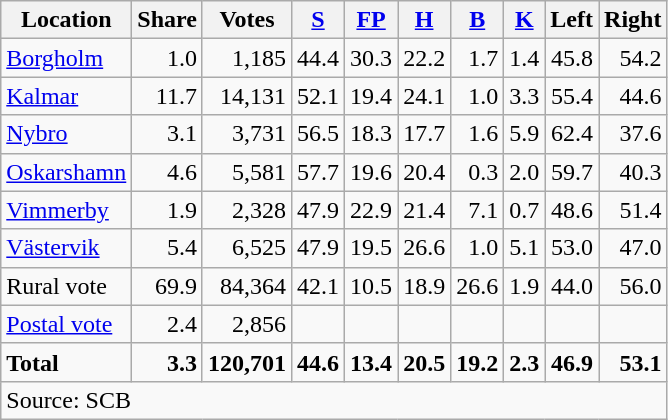<table class="wikitable sortable" style=text-align:right>
<tr>
<th>Location</th>
<th>Share</th>
<th>Votes</th>
<th><a href='#'>S</a></th>
<th><a href='#'>FP</a></th>
<th><a href='#'>H</a></th>
<th><a href='#'>B</a></th>
<th><a href='#'>K</a></th>
<th>Left</th>
<th>Right</th>
</tr>
<tr>
<td align=left><a href='#'>Borgholm</a></td>
<td>1.0</td>
<td>1,185</td>
<td>44.4</td>
<td>30.3</td>
<td>22.2</td>
<td>1.7</td>
<td>1.4</td>
<td>45.8</td>
<td>54.2</td>
</tr>
<tr>
<td align=left><a href='#'>Kalmar</a></td>
<td>11.7</td>
<td>14,131</td>
<td>52.1</td>
<td>19.4</td>
<td>24.1</td>
<td>1.0</td>
<td>3.3</td>
<td>55.4</td>
<td>44.6</td>
</tr>
<tr>
<td align=left><a href='#'>Nybro</a></td>
<td>3.1</td>
<td>3,731</td>
<td>56.5</td>
<td>18.3</td>
<td>17.7</td>
<td>1.6</td>
<td>5.9</td>
<td>62.4</td>
<td>37.6</td>
</tr>
<tr>
<td align=left><a href='#'>Oskarshamn</a></td>
<td>4.6</td>
<td>5,581</td>
<td>57.7</td>
<td>19.6</td>
<td>20.4</td>
<td>0.3</td>
<td>2.0</td>
<td>59.7</td>
<td>40.3</td>
</tr>
<tr>
<td align=left><a href='#'>Vimmerby</a></td>
<td>1.9</td>
<td>2,328</td>
<td>47.9</td>
<td>22.9</td>
<td>21.4</td>
<td>7.1</td>
<td>0.7</td>
<td>48.6</td>
<td>51.4</td>
</tr>
<tr>
<td align=left><a href='#'>Västervik</a></td>
<td>5.4</td>
<td>6,525</td>
<td>47.9</td>
<td>19.5</td>
<td>26.6</td>
<td>1.0</td>
<td>5.1</td>
<td>53.0</td>
<td>47.0</td>
</tr>
<tr>
<td align=left>Rural vote</td>
<td>69.9</td>
<td>84,364</td>
<td>42.1</td>
<td>10.5</td>
<td>18.9</td>
<td>26.6</td>
<td>1.9</td>
<td>44.0</td>
<td>56.0</td>
</tr>
<tr>
<td align=left><a href='#'>Postal vote</a></td>
<td>2.4</td>
<td>2,856</td>
<td></td>
<td></td>
<td></td>
<td></td>
<td></td>
<td></td>
<td></td>
</tr>
<tr>
<td align=left><strong>Total</strong></td>
<td><strong>3.3</strong></td>
<td><strong>120,701</strong></td>
<td><strong>44.6</strong></td>
<td><strong>13.4</strong></td>
<td><strong>20.5</strong></td>
<td><strong>19.2</strong></td>
<td><strong>2.3</strong></td>
<td><strong>46.9</strong></td>
<td><strong>53.1</strong></td>
</tr>
<tr>
<td align=left colspan=10>Source: SCB </td>
</tr>
</table>
